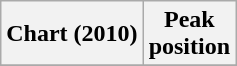<table class="wikitable sortable">
<tr>
<th style="text-align:center;">Chart (2010)</th>
<th style="text-align:center;">Peak<br>position</th>
</tr>
<tr>
</tr>
</table>
